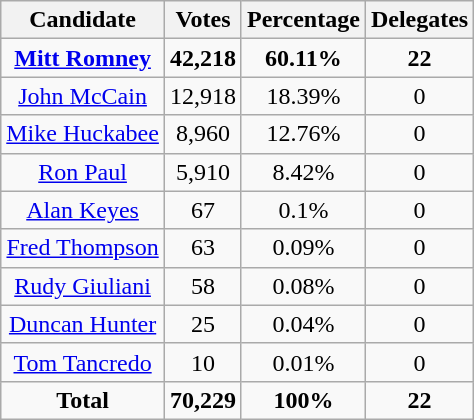<table class="wikitable" style="text-align:center;">
<tr>
<th>Candidate</th>
<th>Votes</th>
<th>Percentage</th>
<th>Delegates</th>
</tr>
<tr>
<td><strong><a href='#'>Mitt Romney</a></strong></td>
<td><strong>42,218</strong></td>
<td><strong>60.11%</strong></td>
<td><strong>22</strong></td>
</tr>
<tr>
<td><a href='#'>John McCain</a></td>
<td>12,918</td>
<td>18.39%</td>
<td>0</td>
</tr>
<tr>
<td><a href='#'>Mike Huckabee</a></td>
<td>8,960</td>
<td>12.76%</td>
<td>0</td>
</tr>
<tr>
<td><a href='#'>Ron Paul</a></td>
<td>5,910</td>
<td>8.42%</td>
<td>0</td>
</tr>
<tr>
<td><a href='#'>Alan Keyes</a></td>
<td>67</td>
<td>0.1%</td>
<td>0</td>
</tr>
<tr>
<td><a href='#'>Fred Thompson</a></td>
<td>63</td>
<td>0.09%</td>
<td>0</td>
</tr>
<tr>
<td><a href='#'>Rudy Giuliani</a></td>
<td>58</td>
<td>0.08%</td>
<td>0</td>
</tr>
<tr>
<td><a href='#'>Duncan Hunter</a></td>
<td>25</td>
<td>0.04%</td>
<td>0</td>
</tr>
<tr>
<td><a href='#'>Tom Tancredo</a></td>
<td>10</td>
<td>0.01%</td>
<td>0</td>
</tr>
<tr>
<td><strong>Total</strong></td>
<td><strong>70,229</strong></td>
<td><strong>100%</strong></td>
<td><strong>22</strong></td>
</tr>
</table>
